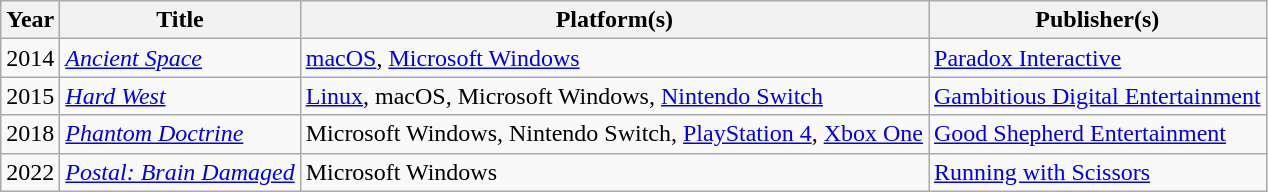<table class="wikitable sortable">
<tr>
<th>Year</th>
<th>Title</th>
<th>Platform(s)</th>
<th>Publisher(s)</th>
</tr>
<tr>
<td>2014</td>
<td><em><a href='#'>Ancient Space</a></em></td>
<td><a href='#'>macOS</a>, <a href='#'>Microsoft Windows</a></td>
<td><a href='#'>Paradox Interactive</a></td>
</tr>
<tr>
<td>2015</td>
<td><em><a href='#'>Hard West</a></em></td>
<td><a href='#'>Linux</a>, macOS, Microsoft Windows, <a href='#'>Nintendo Switch</a></td>
<td><a href='#'>Gambitious Digital Entertainment</a></td>
</tr>
<tr>
<td>2018</td>
<td><em><a href='#'>Phantom Doctrine</a></em></td>
<td>Microsoft Windows, Nintendo Switch, <a href='#'>PlayStation 4</a>, <a href='#'>Xbox One</a></td>
<td><a href='#'>Good Shepherd Entertainment</a></td>
</tr>
<tr>
<td>2022</td>
<td><em><a href='#'>Postal: Brain Damaged</a></em></td>
<td>Microsoft Windows</td>
<td><a href='#'>Running with Scissors</a></td>
</tr>
</table>
